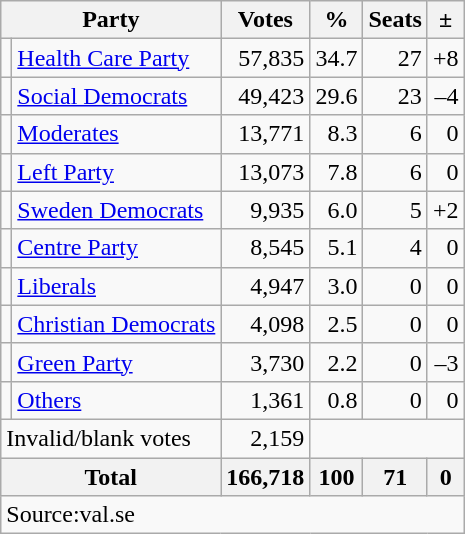<table class=wikitable style=text-align:right>
<tr>
<th colspan=2>Party</th>
<th>Votes</th>
<th>%</th>
<th>Seats</th>
<th>±</th>
</tr>
<tr>
<td></td>
<td align=left><a href='#'>Health Care Party</a></td>
<td>57,835</td>
<td>34.7</td>
<td>27</td>
<td>+8</td>
</tr>
<tr>
<td bgcolor=></td>
<td align=left><a href='#'>Social Democrats</a></td>
<td>49,423</td>
<td>29.6</td>
<td>23</td>
<td>–4</td>
</tr>
<tr>
<td bgcolor=></td>
<td align=left><a href='#'>Moderates</a></td>
<td>13,771</td>
<td>8.3</td>
<td>6</td>
<td>0</td>
</tr>
<tr>
<td bgcolor=></td>
<td align=left><a href='#'>Left Party</a></td>
<td>13,073</td>
<td>7.8</td>
<td>6</td>
<td>0</td>
</tr>
<tr>
<td bgcolor=></td>
<td align=left><a href='#'>Sweden Democrats</a></td>
<td>9,935</td>
<td>6.0</td>
<td>5</td>
<td>+2</td>
</tr>
<tr>
<td bgcolor=></td>
<td align=left><a href='#'>Centre Party</a></td>
<td>8,545</td>
<td>5.1</td>
<td>4</td>
<td>0</td>
</tr>
<tr>
<td bgcolor=></td>
<td align=left><a href='#'>Liberals</a></td>
<td>4,947</td>
<td>3.0</td>
<td>0</td>
<td>0</td>
</tr>
<tr>
<td bgcolor=></td>
<td align=left><a href='#'>Christian Democrats</a></td>
<td>4,098</td>
<td>2.5</td>
<td>0</td>
<td>0</td>
</tr>
<tr>
<td bgcolor=></td>
<td align=left><a href='#'>Green Party</a></td>
<td>3,730</td>
<td>2.2</td>
<td>0</td>
<td>–3</td>
</tr>
<tr>
<td></td>
<td align=left><a href='#'>Others</a></td>
<td>1,361</td>
<td>0.8</td>
<td>0</td>
<td>0</td>
</tr>
<tr>
<td align=left colspan=2>Invalid/blank votes</td>
<td>2,159</td>
<td colspan=3></td>
</tr>
<tr>
<th align=left colspan=2>Total</th>
<th>166,718</th>
<th>100</th>
<th>71</th>
<th>0</th>
</tr>
<tr>
<td align=left colspan=6>Source:val.se </td>
</tr>
</table>
